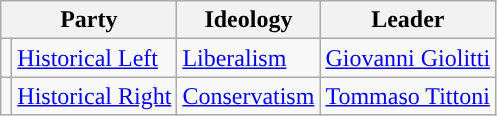<table class=wikitable style="font-size:100%">
<tr>
<th colspan=2>Party</th>
<th>Ideology</th>
<th>Leader</th>
</tr>
<tr>
<td style="color:inherit;background:"></td>
<td><a href='#'>Historical Left</a></td>
<td><a href='#'>Liberalism</a></td>
<td><a href='#'>Giovanni Giolitti</a></td>
</tr>
<tr>
<td style="color:inherit;background:"></td>
<td><a href='#'>Historical Right</a></td>
<td><a href='#'>Conservatism</a></td>
<td><a href='#'>Tommaso Tittoni</a></td>
</tr>
</table>
